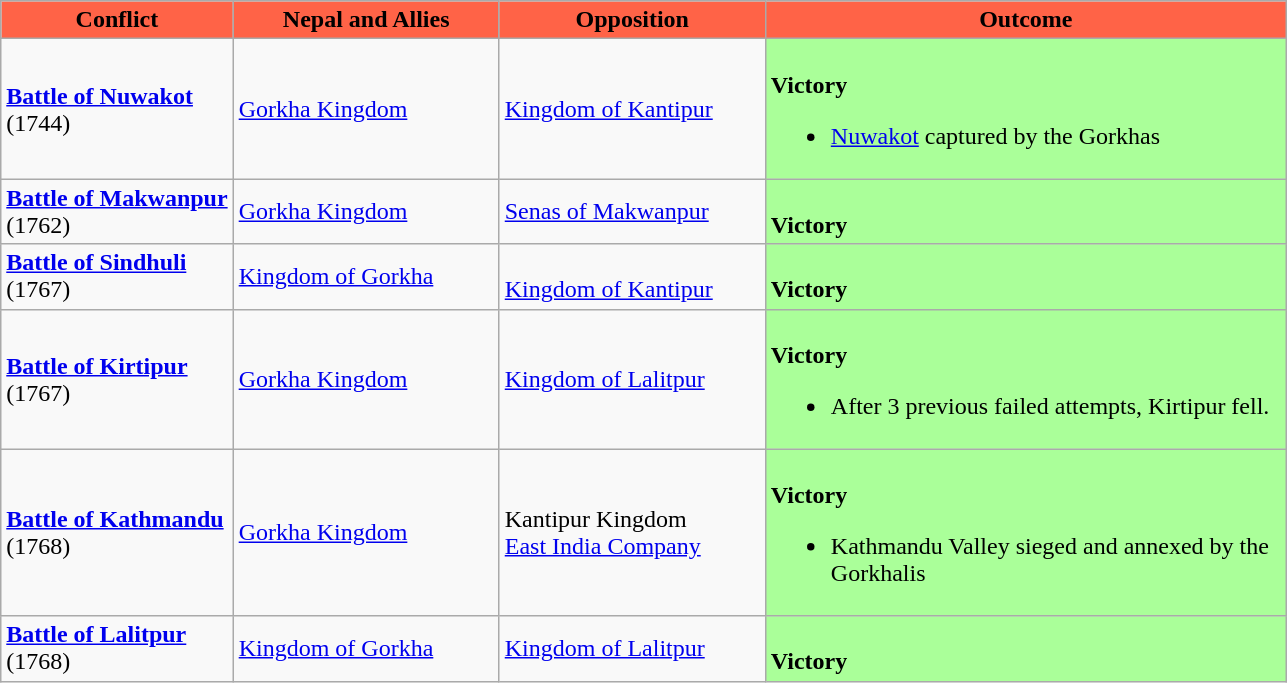<table class="wikitable">
<tr>
<th style="background:#FF6347" rowspan="1"><span>Conflict</span></th>
<th style="background:#FF6347" rowspan="1" width=170px><span>Nepal and Allies</span></th>
<th style="background:#FF6347" rowspan="1" width=170px><span>Opposition</span></th>
<th style="background:#FF6347" rowspan="1" width=340px><span>Outcome</span></th>
</tr>
<tr>
<td><strong><a href='#'>Battle of Nuwakot</a></strong><br>(1744)</td>
<td><a href='#'>Gorkha Kingdom</a></td>
<td><a href='#'>Kingdom of Kantipur</a></td>
<td style="background:#AF9"><br><strong>Victory</strong><ul><li><a href='#'>Nuwakot</a> captured by the Gorkhas</li></ul></td>
</tr>
<tr>
<td><strong><a href='#'>Battle of Makwanpur</a></strong><br>(1762)</td>
<td><a href='#'>Gorkha Kingdom</a></td>
<td><a href='#'>Senas of Makwanpur</a></td>
<td style="background:#AF9"><br><strong>Victory</strong></td>
</tr>
<tr>
<td><strong><a href='#'>Battle of Sindhuli</a></strong><br> (1767)</td>
<td> <a href='#'>Kingdom of Gorkha</a></td>
<td> <br> <a href='#'>Kingdom of Kantipur</a></td>
<td style="background:#AF9"><br><strong>Victory</strong></td>
</tr>
<tr>
<td><strong><a href='#'>Battle of Kirtipur</a></strong><br>(1767)</td>
<td><a href='#'>Gorkha Kingdom</a></td>
<td><a href='#'>Kingdom of Lalitpur</a></td>
<td style="background:#AF9"><br><strong>Victory</strong><ul><li>After 3 previous failed attempts, Kirtipur fell.</li></ul></td>
</tr>
<tr>
<td><strong><a href='#'>Battle of Kathmandu</a></strong><br>(1768)</td>
<td><a href='#'>Gorkha Kingdom</a></td>
<td>Kantipur Kingdom<br>  <a href='#'>East India Company</a></td>
<td style="background:#AF9"><br><strong>Victory</strong><ul><li>Kathmandu Valley sieged and annexed by the Gorkhalis</li></ul></td>
</tr>
<tr>
<td><strong><a href='#'>Battle of Lalitpur</a></strong><br>(1768)</td>
<td><a href='#'>Kingdom of Gorkha</a></td>
<td><a href='#'>Kingdom of Lalitpur</a></td>
<td style="background:#AF9"><br><strong>Victory</strong></td>
</tr>
</table>
